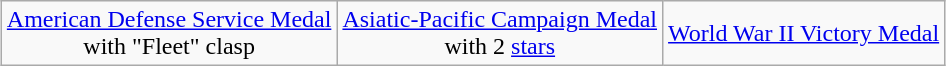<table class="wikitable" style="margin:1em auto; text-align:center;">
<tr>
<td><a href='#'>American Defense Service Medal</a><br>with "Fleet" clasp</td>
<td><a href='#'>Asiatic-Pacific Campaign Medal</a><br>with 2 <a href='#'>stars</a></td>
<td><a href='#'>World War II Victory Medal</a></td>
</tr>
</table>
